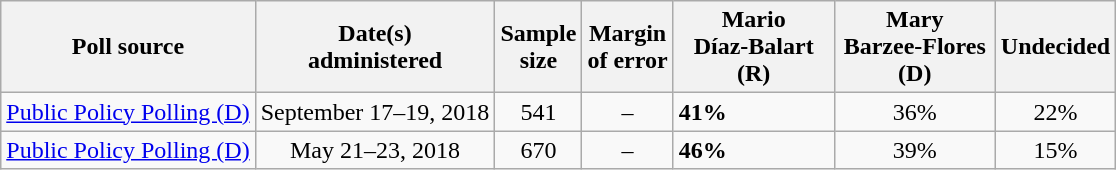<table class="wikitable">
<tr>
<th>Poll source</th>
<th>Date(s)<br>administered</th>
<th>Sample<br>size</th>
<th>Margin<br>of error</th>
<th style="width:100px;">Mario<br>Díaz-Balart (R)</th>
<th style="width:100px;">Mary<br>Barzee-Flores (D)</th>
<th>Undecided</th>
</tr>
<tr>
<td><a href='#'>Public Policy Polling (D)</a></td>
<td align=center>September 17–19, 2018</td>
<td align=center>541</td>
<td align=center>–</td>
<td><strong>41%</strong></td>
<td align=center>36%</td>
<td align=center>22%</td>
</tr>
<tr>
<td><a href='#'>Public Policy Polling (D)</a></td>
<td align=center>May 21–23, 2018</td>
<td align=center>670</td>
<td align=center>–</td>
<td><strong>46%</strong></td>
<td align=center>39%</td>
<td align=center>15%</td>
</tr>
</table>
